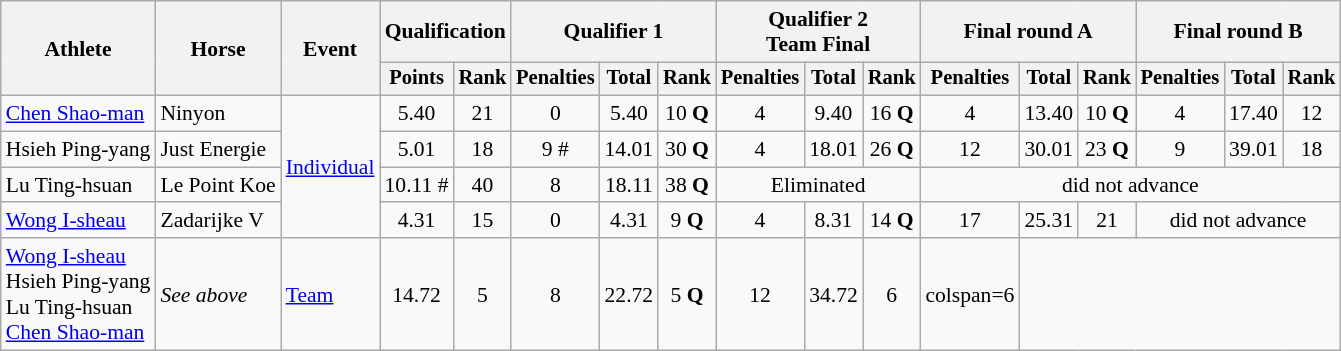<table class=wikitable style=font-size:90%;text-align:center>
<tr>
<th rowspan=2>Athlete</th>
<th rowspan=2>Horse</th>
<th rowspan=2>Event</th>
<th colspan=2>Qualification</th>
<th colspan=3>Qualifier 1</th>
<th colspan=3>Qualifier 2<br>Team Final</th>
<th colspan=3>Final round A</th>
<th colspan=3>Final round B</th>
</tr>
<tr style="font-size:95%">
<th>Points</th>
<th>Rank</th>
<th>Penalties</th>
<th>Total</th>
<th>Rank</th>
<th>Penalties</th>
<th>Total</th>
<th>Rank</th>
<th>Penalties</th>
<th>Total</th>
<th>Rank</th>
<th>Penalties</th>
<th>Total</th>
<th>Rank</th>
</tr>
<tr>
<td align=left><a href='#'>Chen Shao-man</a></td>
<td align=left>Ninyon</td>
<td align=left rowspan=4><a href='#'>Individual</a></td>
<td>5.40</td>
<td>21</td>
<td>0</td>
<td>5.40</td>
<td>10 <strong>Q</strong></td>
<td>4</td>
<td>9.40</td>
<td>16 <strong>Q</strong></td>
<td>4</td>
<td>13.40</td>
<td>10 <strong>Q</strong></td>
<td>4</td>
<td>17.40</td>
<td>12</td>
</tr>
<tr>
<td align=left>Hsieh Ping-yang</td>
<td align=left>Just Energie</td>
<td>5.01</td>
<td>18</td>
<td>9 #</td>
<td>14.01</td>
<td>30 <strong>Q</strong></td>
<td>4</td>
<td>18.01</td>
<td>26 <strong>Q</strong></td>
<td>12</td>
<td>30.01</td>
<td>23 <strong>Q</strong></td>
<td>9</td>
<td>39.01</td>
<td>18</td>
</tr>
<tr>
<td align=left>Lu Ting-hsuan</td>
<td align=left>Le Point Koe</td>
<td>10.11 #</td>
<td>40</td>
<td>8</td>
<td>18.11</td>
<td>38 <strong>Q</strong></td>
<td colspan=3>Eliminated</td>
<td colspan=6>did not advance</td>
</tr>
<tr>
<td align=left><a href='#'>Wong I-sheau</a></td>
<td align=left>Zadarijke V</td>
<td>4.31</td>
<td>15</td>
<td>0</td>
<td>4.31</td>
<td>9 <strong>Q</strong></td>
<td>4</td>
<td>8.31</td>
<td>14 <strong>Q</strong></td>
<td>17</td>
<td>25.31</td>
<td>21</td>
<td colspan=3>did not advance</td>
</tr>
<tr>
<td align=left><a href='#'>Wong I-sheau</a><br>Hsieh Ping-yang<br>Lu Ting-hsuan<br><a href='#'>Chen Shao-man</a></td>
<td align=left><em>See above</em></td>
<td align=left><a href='#'>Team</a></td>
<td>14.72</td>
<td>5</td>
<td>8</td>
<td>22.72</td>
<td>5 <strong>Q</strong></td>
<td>12</td>
<td>34.72</td>
<td>6</td>
<td>colspan=6 </td>
</tr>
</table>
